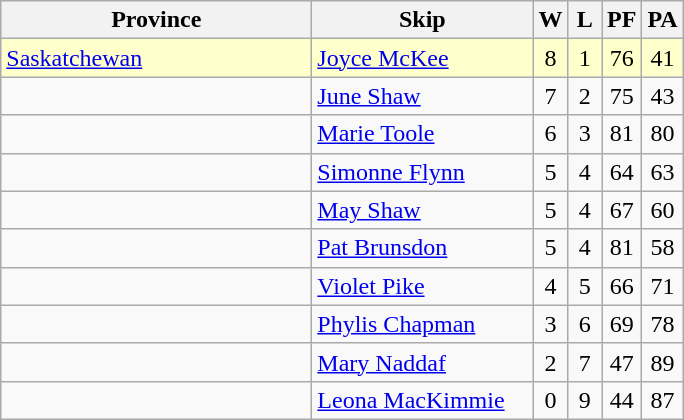<table class="wikitable" style="text-align: center;">
<tr>
<th bgcolor="#efefef" width="200">Province</th>
<th bgcolor="#efefef" width="140">Skip</th>
<th bgcolor="#efefef" width="15">W</th>
<th bgcolor="#efefef" width="15">L</th>
<th bgcolor="#efefef" width="15">PF</th>
<th bgcolor="#efefef" width="15">PA</th>
</tr>
<tr bgcolor=#ffffcc>
<td style="text-align: left;"><a href='#'>Saskatchewan</a></td>
<td style="text-align: left;"><a href='#'>Joyce McKee</a></td>
<td>8</td>
<td>1</td>
<td>76</td>
<td>41</td>
</tr>
<tr>
<td style="text-align: left;"></td>
<td style="text-align: left;"><a href='#'>June Shaw</a></td>
<td>7</td>
<td>2</td>
<td>75</td>
<td>43</td>
</tr>
<tr>
<td style="text-align: left;"></td>
<td style="text-align: left;"><a href='#'>Marie Toole</a></td>
<td>6</td>
<td>3</td>
<td>81</td>
<td>80</td>
</tr>
<tr>
<td style="text-align: left;"></td>
<td style="text-align: left;"><a href='#'>Simonne Flynn</a></td>
<td>5</td>
<td>4</td>
<td>64</td>
<td>63</td>
</tr>
<tr>
<td style="text-align: left;"></td>
<td style="text-align: left;"><a href='#'>May Shaw</a></td>
<td>5</td>
<td>4</td>
<td>67</td>
<td>60</td>
</tr>
<tr>
<td style="text-align: left;"></td>
<td style="text-align: left;"><a href='#'>Pat Brunsdon</a></td>
<td>5</td>
<td>4</td>
<td>81</td>
<td>58</td>
</tr>
<tr>
<td style="text-align: left;"></td>
<td style="text-align: left;"><a href='#'>Violet Pike</a></td>
<td>4</td>
<td>5</td>
<td>66</td>
<td>71</td>
</tr>
<tr>
<td style="text-align: left;"></td>
<td style="text-align: left;"><a href='#'>Phylis Chapman</a></td>
<td>3</td>
<td>6</td>
<td>69</td>
<td>78</td>
</tr>
<tr>
<td style="text-align: left;"></td>
<td style="text-align: left;"><a href='#'>Mary Naddaf</a></td>
<td>2</td>
<td>7</td>
<td>47</td>
<td>89</td>
</tr>
<tr>
<td style="text-align: left;"></td>
<td style="text-align: left;"><a href='#'>Leona MacKimmie</a></td>
<td>0</td>
<td>9</td>
<td>44</td>
<td>87</td>
</tr>
</table>
